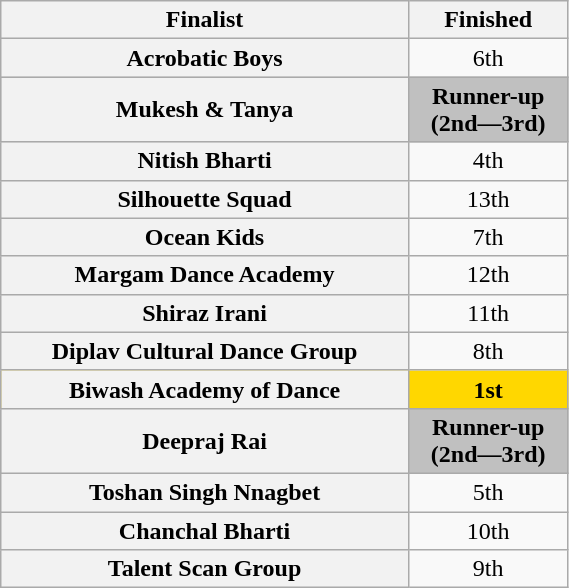<table class="wikitable sortable plainrowheaders" style="text-align:center; width:30%;">
<tr>
<th class="unsortable" style="width:35em;">Finalist</th>
<th data-sort-type="number" style="width:10em;">Finished</th>
</tr>
<tr>
<th scope="row">Acrobatic Boys</th>
<td>6th</td>
</tr>
<tr style="background: silver;">
<th scope="row"><strong>Mukesh & Tanya</strong></th>
<td><strong>Runner-up (2nd—3rd)</strong></td>
</tr>
<tr>
<th scope="row">Nitish Bharti</th>
<td>4th</td>
</tr>
<tr>
<th scope="row">Silhouette Squad</th>
<td>13th</td>
</tr>
<tr>
<th scope="row">Ocean Kids</th>
<td>7th</td>
</tr>
<tr>
<th scope="row">Margam Dance Academy</th>
<td>12th</td>
</tr>
<tr>
<th scope="row">Shiraz Irani</th>
<td>11th</td>
</tr>
<tr>
<th scope="row">Diplav Cultural Dance Group</th>
<td>8th</td>
</tr>
<tr style="background:gold;">
<th scope="row"><strong>Biwash Academy of Dance</strong></th>
<td><strong>1st</strong></td>
</tr>
<tr style="background:silver;">
<th scope="row"><strong>Deepraj Rai</strong></th>
<td><strong>Runner-up (2nd—3rd)</strong></td>
</tr>
<tr>
<th scope="row">Toshan Singh Nnagbet</th>
<td>5th</td>
</tr>
<tr>
<th scope="row">Chanchal Bharti</th>
<td>10th</td>
</tr>
<tr>
<th scope="row">Talent Scan Group</th>
<td>9th</td>
</tr>
</table>
